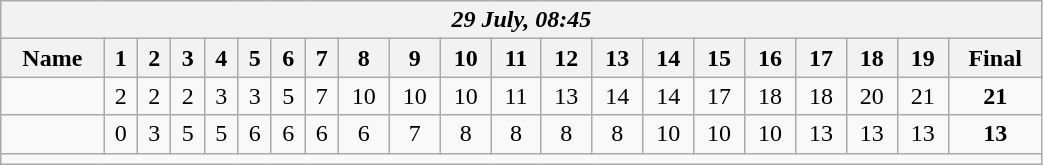<table class=wikitable style="text-align:center; width: 55%">
<tr>
<th colspan=21><em>29 July, 08:45</em></th>
</tr>
<tr>
<th>Name</th>
<th>1</th>
<th>2</th>
<th>3</th>
<th>4</th>
<th>5</th>
<th>6</th>
<th>7</th>
<th>8</th>
<th>9</th>
<th>10</th>
<th>11</th>
<th>12</th>
<th>13</th>
<th>14</th>
<th>15</th>
<th>16</th>
<th>17</th>
<th>18</th>
<th>19</th>
<th>Final</th>
</tr>
<tr>
<td align=left><strong></strong></td>
<td>2</td>
<td>2</td>
<td>2</td>
<td>3</td>
<td>3</td>
<td>5</td>
<td>7</td>
<td>10</td>
<td>10</td>
<td>10</td>
<td>11</td>
<td>13</td>
<td>14</td>
<td>14</td>
<td>17</td>
<td>18</td>
<td>18</td>
<td>20</td>
<td>21</td>
<td><strong>21</strong></td>
</tr>
<tr>
<td align=left></td>
<td>0</td>
<td>3</td>
<td>5</td>
<td>5</td>
<td>6</td>
<td>6</td>
<td>6</td>
<td>6</td>
<td>7</td>
<td>8</td>
<td>8</td>
<td>8</td>
<td>8</td>
<td>10</td>
<td>10</td>
<td>10</td>
<td>13</td>
<td>13</td>
<td>13</td>
<td><strong>13</strong></td>
</tr>
<tr>
<td colspan=21></td>
</tr>
</table>
